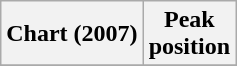<table class="wikitable sortable plainrowheaders" style="text-align:center;">
<tr>
<th scope="col">Chart (2007)</th>
<th scope="col">Peak<br>position</th>
</tr>
<tr>
</tr>
</table>
